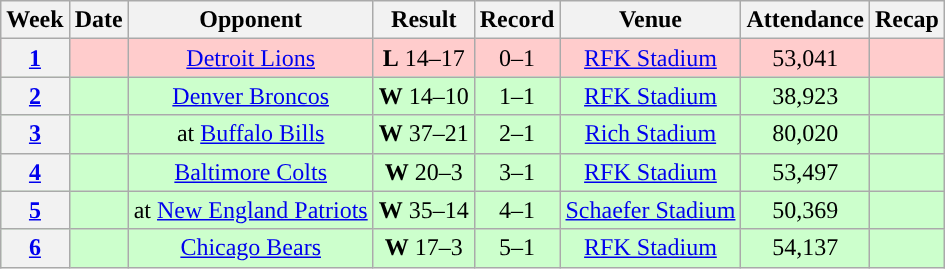<table class="wikitable" style="text-align:center">
<tr>
<th>Week</th>
<th>Date</th>
<th>Opponent</th>
<th>Result</th>
<th>Record</th>
<th>Venue</th>
<th>Attendance</th>
<th>Recap</th>
</tr>
<tr style="background:#fcc">
<th><a href='#'>1</a></th>
<td></td>
<td><a href='#'>Detroit Lions</a></td>
<td><strong>L</strong> 14–17</td>
<td>0–1</td>
<td><a href='#'>RFK Stadium</a></td>
<td>53,041</td>
<td></td>
</tr>
<tr style="background:#cfc">
<th><a href='#'>2</a></th>
<td></td>
<td><a href='#'>Denver Broncos</a></td>
<td><strong>W</strong> 14–10</td>
<td>1–1</td>
<td><a href='#'>RFK Stadium</a></td>
<td>38,923</td>
<td></td>
</tr>
<tr style="background:#cfc">
<th><a href='#'>3</a></th>
<td></td>
<td>at <a href='#'>Buffalo Bills</a></td>
<td><strong>W</strong> 37–21</td>
<td>2–1</td>
<td><a href='#'>Rich Stadium</a></td>
<td>80,020</td>
<td></td>
</tr>
<tr style="background:#cfc">
<th><a href='#'>4</a></th>
<td></td>
<td><a href='#'>Baltimore Colts</a></td>
<td><strong>W</strong> 20–3</td>
<td>3–1</td>
<td><a href='#'>RFK Stadium</a></td>
<td>53,497</td>
<td></td>
</tr>
<tr style="background:#cfc">
<th><a href='#'>5</a></th>
<td></td>
<td>at <a href='#'>New England Patriots</a></td>
<td><strong>W</strong> 35–14</td>
<td>4–1</td>
<td><a href='#'>Schaefer Stadium</a></td>
<td>50,369</td>
<td></td>
</tr>
<tr style="background:#cfc">
<th><a href='#'>6</a></th>
<td></td>
<td><a href='#'>Chicago Bears</a></td>
<td><strong>W</strong> 17–3</td>
<td>5–1</td>
<td><a href='#'>RFK Stadium</a></td>
<td>54,137</td>
<td></td>
</tr>
</table>
